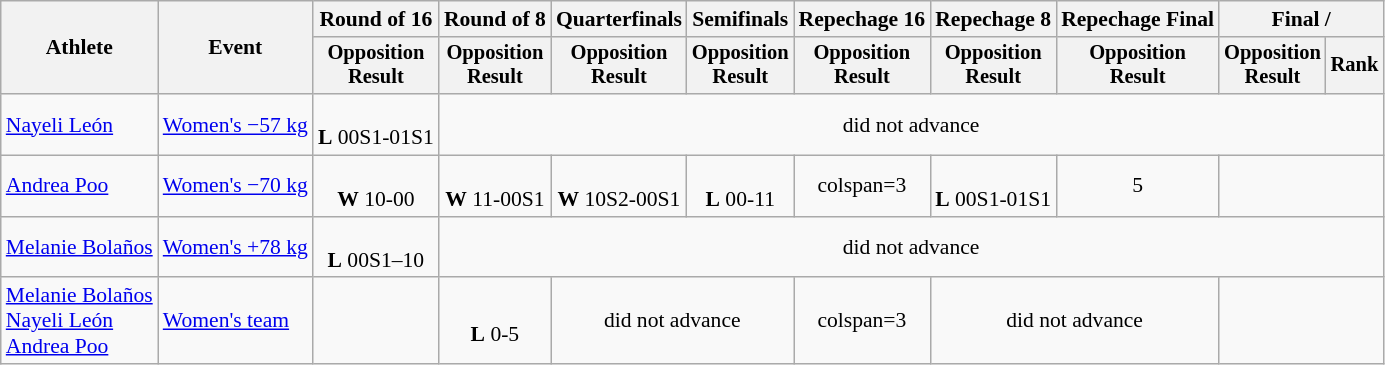<table class="wikitable" style="font-size:90%">
<tr>
<th rowspan="2">Athlete</th>
<th rowspan="2">Event</th>
<th>Round of 16</th>
<th>Round of 8</th>
<th>Quarterfinals</th>
<th>Semifinals</th>
<th>Repechage 16</th>
<th>Repechage 8</th>
<th>Repechage Final</th>
<th colspan=2>Final / </th>
</tr>
<tr style="font-size:95%">
<th>Opposition<br>Result</th>
<th>Opposition<br>Result</th>
<th>Opposition<br>Result</th>
<th>Opposition<br>Result</th>
<th>Opposition<br>Result</th>
<th>Opposition<br>Result</th>
<th>Opposition<br>Result</th>
<th>Opposition<br>Result</th>
<th>Rank</th>
</tr>
<tr align=center>
<td align=left><a href='#'>Nayeli León</a></td>
<td align=left><a href='#'>Women's −57 kg</a></td>
<td><br><strong>L</strong> 00S1-01S1</td>
<td colspan=8>did not advance</td>
</tr>
<tr align=center>
<td align=left><a href='#'>Andrea Poo</a></td>
<td align=left><a href='#'>Women's −70 kg</a></td>
<td><br><strong>W</strong> 10-00</td>
<td><br><strong>W</strong> 11-00S1</td>
<td><br><strong>W</strong> 10S2-00S1</td>
<td><br><strong>L</strong> 00-11</td>
<td>colspan=3 </td>
<td><br><strong>L</strong> 00S1-01S1</td>
<td>5</td>
</tr>
<tr align=center>
<td align=left><a href='#'>Melanie Bolaños</a></td>
<td align=left><a href='#'>Women's +78 kg</a></td>
<td><br><strong>L</strong> 00S1–10</td>
<td colspan=8>did not advance</td>
</tr>
<tr align=center>
<td align=left><a href='#'>Melanie Bolaños</a><br><a href='#'>Nayeli León</a><br><a href='#'>Andrea Poo</a></td>
<td align=left><a href='#'>Women's team</a></td>
<td></td>
<td><br><strong>L</strong> 0-5</td>
<td colspan=2>did not advance</td>
<td>colspan=3 </td>
<td colspan=2>did not advance</td>
</tr>
</table>
